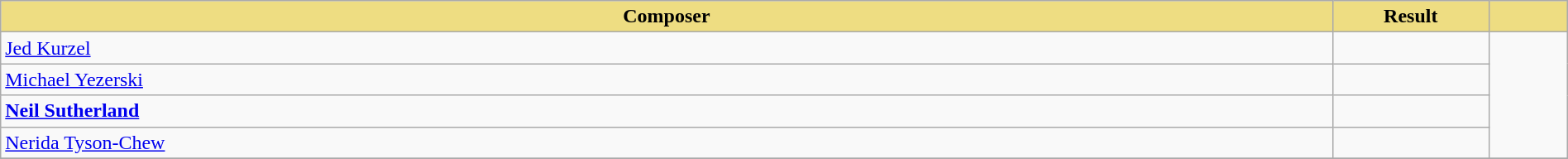<table class="wikitable" width=100%>
<tr>
<th style="width:85%;background:#EEDD82;">Composer</th>
<th style="width:10%;background:#EEDD82;">Result</th>
<th style="width:5%;background:#EEDD82;"></th>
</tr>
<tr>
<td><a href='#'>Jed Kurzel</a></td>
<td></td>
<td rowspan="4"><br></td>
</tr>
<tr>
<td><a href='#'>Michael Yezerski</a></td>
<td></td>
</tr>
<tr>
<td><strong><a href='#'>Neil Sutherland</a></strong></td>
<td></td>
</tr>
<tr>
<td><a href='#'>Nerida Tyson-Chew</a></td>
<td></td>
</tr>
<tr>
</tr>
</table>
